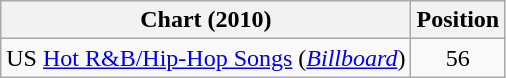<table class="wikitable">
<tr>
<th scope="col">Chart (2010)</th>
<th scope="col">Position</th>
</tr>
<tr>
<td>US <a href='#'>Hot R&B/Hip-Hop Songs</a> (<em><a href='#'>Billboard</a></em>)</td>
<td align="center">56</td>
</tr>
</table>
